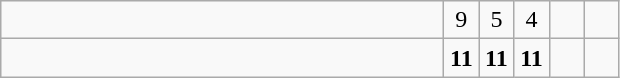<table class="wikitable">
<tr>
<td style="width:18em"></td>
<td align=center style="width:1em">9</td>
<td align=center style="width:1em">5</td>
<td align=center style="width:1em">4</td>
<td align=center style="width:1em"></td>
<td align=center style="width:1em"></td>
</tr>
<tr>
<td style="width:18em"></td>
<td align=center style="width:1em"><strong>11</strong></td>
<td align=center style="width:1em"><strong>11</strong></td>
<td align=center style="width:1em"><strong>11</strong></td>
<td align=center style="width:1em"></td>
<td align=center style="width:1em"></td>
</tr>
</table>
